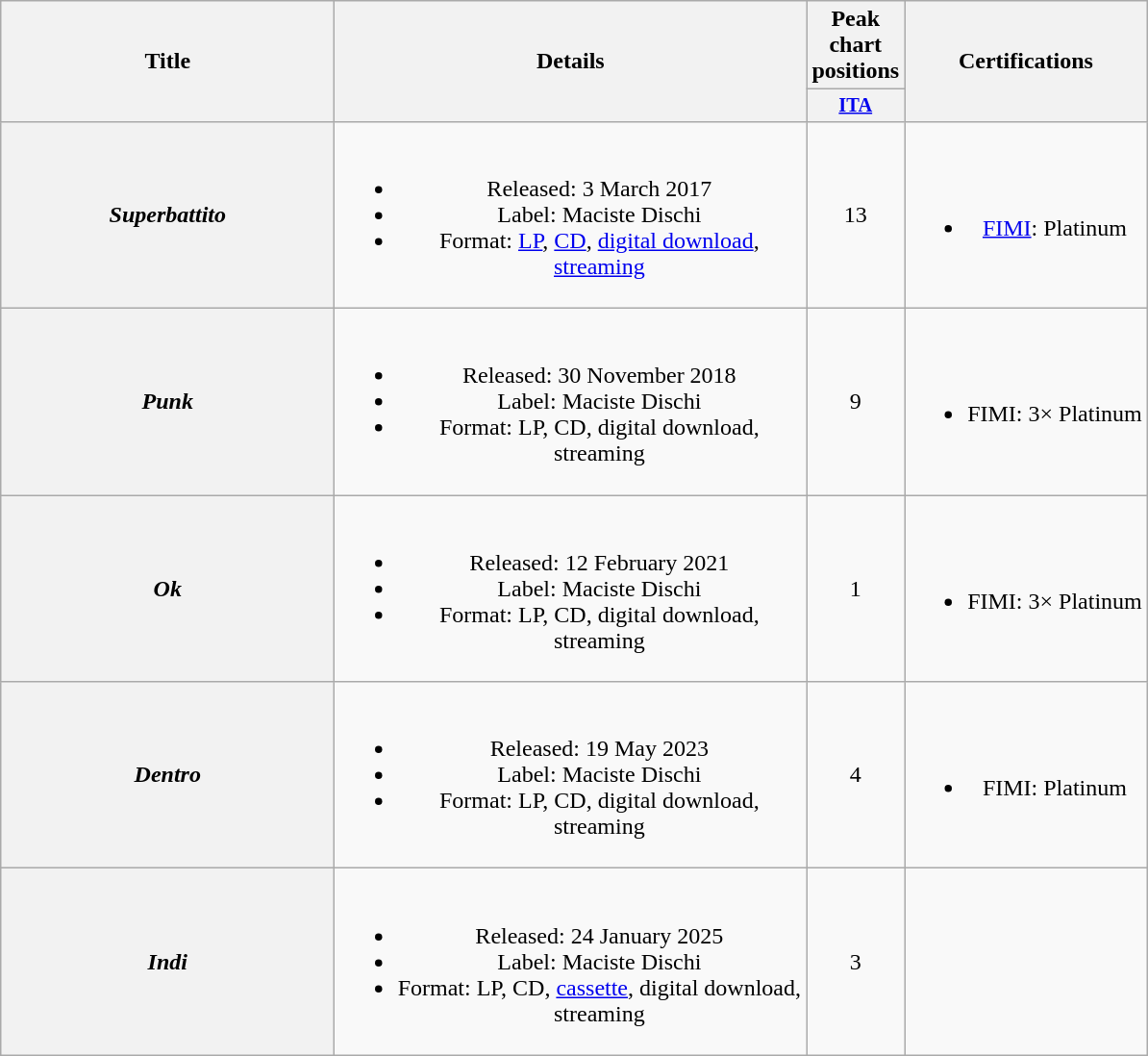<table class="wikitable plainrowheaders" style="text-align:center;">
<tr>
<th scope="col" rowspan="2" style="width:14em;">Title</th>
<th scope="col" rowspan="2" style="width:20em;">Details</th>
<th scope="col" colspan="1">Peak chart positions</th>
<th scope="col" rowspan="2">Certifications</th>
</tr>
<tr>
<th scope="col" style="width:3em;font-size:85%;"><a href='#'>ITA</a><br></th>
</tr>
<tr>
<th scope="row"><em>Superbattito</em><br></th>
<td><br><ul><li>Released: 3 March 2017</li><li>Label: Maciste Dischi</li><li>Format: <a href='#'>LP</a>, <a href='#'>CD</a>, <a href='#'>digital download</a>, <a href='#'>streaming</a></li></ul></td>
<td>13</td>
<td><br><ul><li><a href='#'>FIMI</a>: Platinum</li></ul></td>
</tr>
<tr>
<th scope="row"><em>Punk</em><br></th>
<td><br><ul><li>Released: 30 November 2018</li><li>Label: Maciste Dischi</li><li>Format: LP, CD, digital download, streaming</li></ul></td>
<td>9</td>
<td><br><ul><li>FIMI: 3× Platinum</li></ul></td>
</tr>
<tr>
<th scope="row"><em>Ok</em><br></th>
<td><br><ul><li>Released: 12 February 2021</li><li>Label: Maciste Dischi</li><li>Format: LP, CD, digital download, streaming</li></ul></td>
<td>1</td>
<td><br><ul><li>FIMI: 3× Platinum</li></ul></td>
</tr>
<tr>
<th scope="row"><em>Dentro</em></th>
<td><br><ul><li>Released: 19 May 2023</li><li>Label: Maciste Dischi</li><li>Format: LP, CD, digital download, streaming</li></ul></td>
<td>4</td>
<td><br><ul><li>FIMI: Platinum</li></ul></td>
</tr>
<tr>
<th scope="row"><em>Indi</em></th>
<td><br><ul><li>Released: 24 January 2025</li><li>Label: Maciste Dischi</li><li>Format: LP, CD, <a href='#'>cassette</a>, digital download, streaming</li></ul></td>
<td>3</td>
<td></td>
</tr>
</table>
